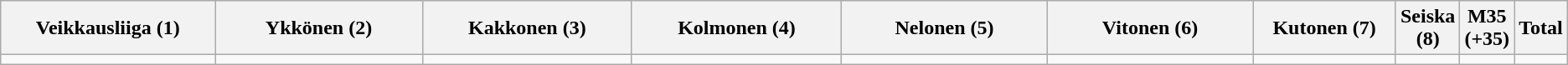<table class="wikitable">
<tr>
<th width="15%">Veikkausliiga (1)</th>
<th width="15%">Ykkönen (2)</th>
<th width="15%">Kakkonen (3)</th>
<th width="15%">Kolmonen (4)</th>
<th width="15%">Nelonen (5)</th>
<th width="15%">Vitonen (6)</th>
<th width="15%">Kutonen (7)</th>
<th width="15%">Seiska (8)</th>
<th width="15%">M35 (+35)</th>
<th width="15%">Total</th>
</tr>
<tr>
<td></td>
<td></td>
<td></td>
<td></td>
<td></td>
<td></td>
<td></td>
<td></td>
<td></td>
<td></td>
</tr>
</table>
